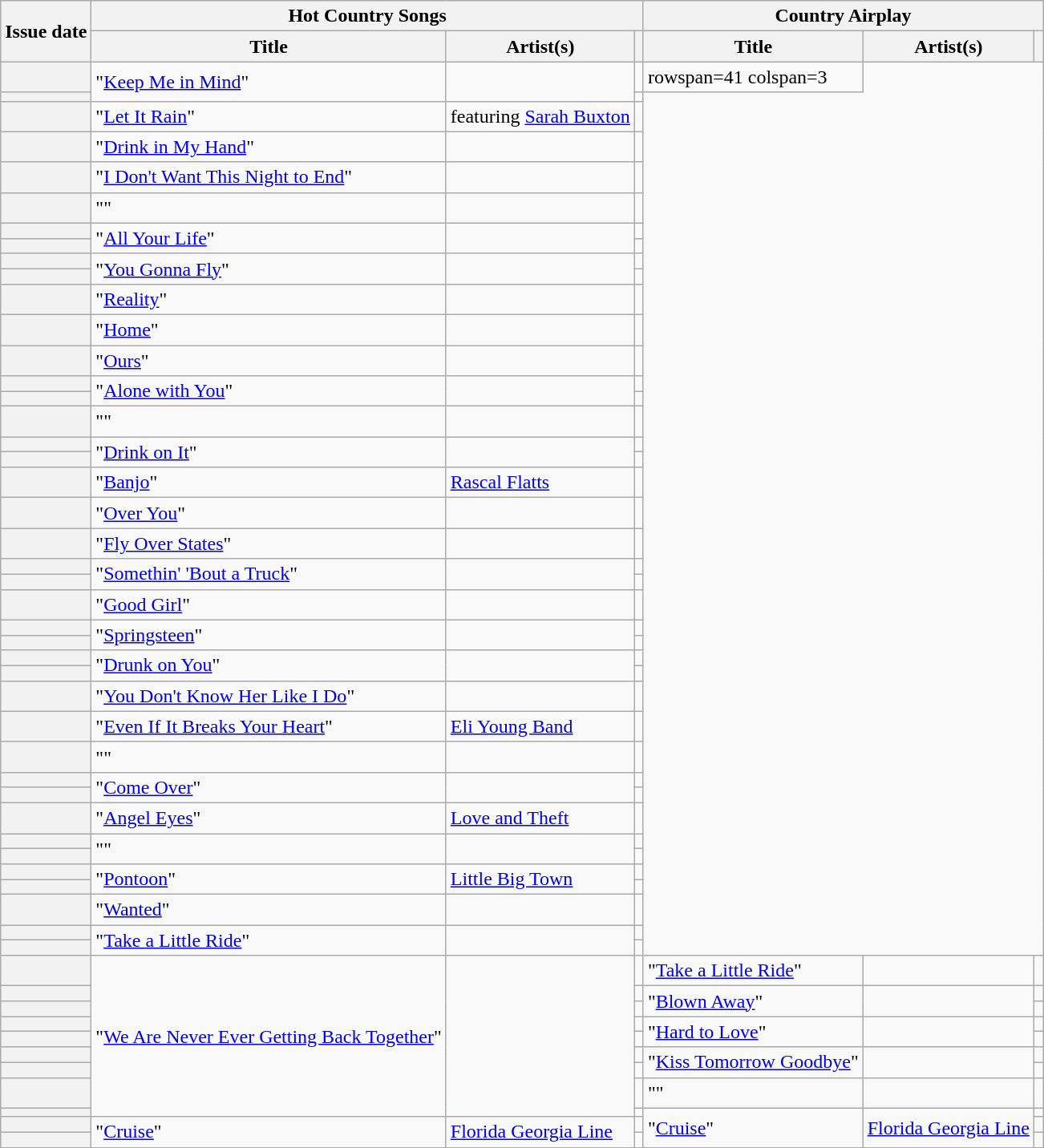<table class="wikitable sortable plainrowheaders">
<tr>
<th scope=col rowspan=2>Issue date</th>
<th scope=col colspan=3>Hot Country Songs</th>
<th scope=col colspan=3>Country Airplay</th>
</tr>
<tr>
<th scope=col>Title</th>
<th scope=col>Artist(s)</th>
<th scope=col class=unsortable></th>
<th scope=col>Title</th>
<th scope=col>Artist(s)</th>
<th scope=col class=unsortable></th>
</tr>
<tr>
<th scope=row></th>
<td rowspan="2">"<a href='#'>Keep Me in Mind</a>"</td>
<td rowspan="2"></td>
<td align=center></td>
<td>rowspan=41 colspan=3 </td>
</tr>
<tr>
<th scope=row></th>
<td align=center></td>
</tr>
<tr>
<th scope=row></th>
<td>"<a href='#'>Let It Rain</a>"</td>
<td> featuring <a href='#'>Sarah Buxton</a></td>
<td align=center></td>
</tr>
<tr>
<th scope=row></th>
<td>"<a href='#'>Drink in My Hand</a>"</td>
<td></td>
<td align=center></td>
</tr>
<tr>
<th scope=row></th>
<td>"<a href='#'>I Don't Want This Night to End</a>"</td>
<td></td>
<td align=center></td>
</tr>
<tr>
<th scope=row></th>
<td>""</td>
<td></td>
<td align=center></td>
</tr>
<tr>
<th scope=row></th>
<td rowspan="2">"<a href='#'>All Your Life</a>"</td>
<td rowspan="2"></td>
<td align=center></td>
</tr>
<tr>
<th scope=row></th>
<td align=center></td>
</tr>
<tr>
<th scope=row></th>
<td rowspan="2">"<a href='#'>You Gonna Fly</a>"</td>
<td rowspan="2"></td>
<td align=center></td>
</tr>
<tr>
<th scope=row></th>
<td align=center></td>
</tr>
<tr>
<th scope=row></th>
<td>"<a href='#'>Reality</a>"</td>
<td></td>
<td align=center></td>
</tr>
<tr>
<th scope=row></th>
<td>"<a href='#'>Home</a>"</td>
<td></td>
<td align=center></td>
</tr>
<tr>
<th scope=row></th>
<td>"<a href='#'>Ours</a>"</td>
<td></td>
<td align=center></td>
</tr>
<tr>
<th scope=row></th>
<td rowspan="2">"<a href='#'>Alone with You</a>"</td>
<td rowspan="2"></td>
<td align=center></td>
</tr>
<tr>
<th scope=row></th>
<td align=center></td>
</tr>
<tr>
<th scope=row></th>
<td>""</td>
<td></td>
<td align=center></td>
</tr>
<tr>
<th scope=row></th>
<td rowspan="2">"<a href='#'>Drink on It</a>"</td>
<td rowspan="2"></td>
<td align=center></td>
</tr>
<tr>
<th scope=row></th>
<td align=center></td>
</tr>
<tr>
<th scope=row></th>
<td>"<a href='#'>Banjo</a>"</td>
<td><a href='#'>Rascal Flatts</a></td>
<td align=center></td>
</tr>
<tr>
<th scope=row></th>
<td>"<a href='#'>Over You</a>"</td>
<td></td>
<td align=center></td>
</tr>
<tr>
<th scope=row></th>
<td>"<a href='#'>Fly Over States</a>"</td>
<td></td>
<td align=center></td>
</tr>
<tr>
<th scope=row></th>
<td rowspan="2">"<a href='#'>Somethin' 'Bout a Truck</a>"</td>
<td rowspan="2"></td>
<td align=center></td>
</tr>
<tr>
<th scope=row></th>
<td align=center></td>
</tr>
<tr>
<th scope=row></th>
<td>"<a href='#'>Good Girl</a>"</td>
<td></td>
<td align=center></td>
</tr>
<tr>
<th scope=row></th>
<td rowspan="2">"<a href='#'>Springsteen</a>"</td>
<td rowspan="2"></td>
<td align=center></td>
</tr>
<tr>
<th scope=row></th>
<td align=center></td>
</tr>
<tr>
<th scope=row></th>
<td rowspan="2">"<a href='#'>Drunk on You</a>"</td>
<td rowspan="2"></td>
<td align=center></td>
</tr>
<tr>
<th scope=row></th>
<td align=center></td>
</tr>
<tr>
<th scope=row></th>
<td>"<a href='#'>You Don't Know Her Like I Do</a>"</td>
<td></td>
<td align=center></td>
</tr>
<tr>
<th scope=row></th>
<td>"<a href='#'>Even If It Breaks Your Heart</a>"</td>
<td><a href='#'>Eli Young Band</a></td>
<td align=center></td>
</tr>
<tr>
<th scope=row></th>
<td>""</td>
<td></td>
<td align=center></td>
</tr>
<tr>
<th scope=row></th>
<td rowspan="2">"<a href='#'>Come Over</a>"</td>
<td rowspan="2"></td>
<td align=center></td>
</tr>
<tr>
<th scope=row></th>
<td align=center></td>
</tr>
<tr>
<th scope=row></th>
<td>"<a href='#'>Angel Eyes</a>"</td>
<td><a href='#'>Love and Theft</a></td>
<td align=center></td>
</tr>
<tr>
<th scope=row></th>
<td rowspan="2">""</td>
<td rowspan="2"></td>
<td align=center></td>
</tr>
<tr>
<th scope=row></th>
<td align=center></td>
</tr>
<tr>
<th scope=row></th>
<td rowspan="2">"<a href='#'>Pontoon</a>"</td>
<td rowspan="2"><a href='#'>Little Big Town</a></td>
<td align=center></td>
</tr>
<tr>
<th scope=row></th>
<td align=center></td>
</tr>
<tr>
<th scope=row></th>
<td>"<a href='#'>Wanted</a>"</td>
<td></td>
<td align=center></td>
</tr>
<tr>
<th scope=row></th>
<td rowspan="2">"<a href='#'>Take a Little Ride</a>"</td>
<td rowspan="2"></td>
<td align=center></td>
</tr>
<tr>
<th scope=row></th>
<td align=center></td>
</tr>
<tr>
<th scope=row></th>
<td rowspan="9">"<a href='#'>We Are Never Ever Getting Back Together</a>"</td>
<td rowspan="9"></td>
<td align=center></td>
<td>"<a href='#'>Take a Little Ride</a>"</td>
<td></td>
<td align="center"></td>
</tr>
<tr>
<th scope=row></th>
<td align=center></td>
<td rowspan="2">"<a href='#'>Blown Away</a>"</td>
<td rowspan="2"></td>
<td align="center"></td>
</tr>
<tr>
<th scope=row></th>
<td align=center></td>
<td align="center"></td>
</tr>
<tr>
<th scope=row></th>
<td align=center></td>
<td rowspan="2">"<a href='#'>Hard to Love</a>"</td>
<td rowspan="2"></td>
<td align="center"></td>
</tr>
<tr>
<th scope=row></th>
<td align=center></td>
<td align="center"></td>
</tr>
<tr>
<th scope=row></th>
<td align=center></td>
<td rowspan="2">"<a href='#'>Kiss Tomorrow Goodbye</a>"</td>
<td rowspan="2"></td>
<td align="center"></td>
</tr>
<tr>
<th scope=row></th>
<td align=center></td>
<td align="center"></td>
</tr>
<tr>
<th scope=row></th>
<td align=center></td>
<td>""</td>
<td></td>
<td align="center"></td>
</tr>
<tr>
<th scope=row></th>
<td align=center></td>
<td rowspan="3">"<a href='#'>Cruise</a>"</td>
<td rowspan="3"><a href='#'>Florida Georgia Line</a></td>
<td align="center"></td>
</tr>
<tr>
<th scope=row></th>
<td rowspan="2">"<a href='#'>Cruise</a>"</td>
<td rowspan="2"><a href='#'>Florida Georgia Line</a></td>
<td align=center></td>
<td align="center"></td>
</tr>
<tr>
<th scope=row></th>
<td align=center></td>
<td align="center"></td>
</tr>
</table>
